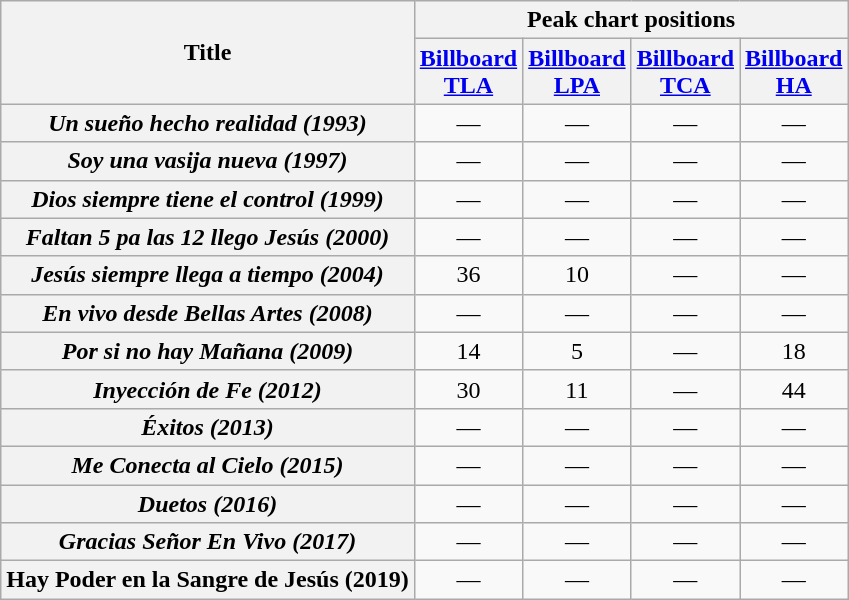<table class="wikitable plainrowheaders" style="text-align:center;">
<tr>
<th rowspan="2" scope="col">Title</th>
<th colspan="4" scope="col">Peak chart positions</th>
</tr>
<tr>
<th scope="col"><a href='#'>Billboard</a><br><a href='#'>TLA</a></th>
<th scope="col"><a href='#'>Billboard</a><br><a href='#'>LPA</a></th>
<th scope="col"><a href='#'>Billboard</a><br><a href='#'>TCA</a></th>
<th><a href='#'>Billboard</a><br><a href='#'>HA</a></th>
</tr>
<tr>
<th scope="row"><em>Un sueño hecho realidad (1993)</em></th>
<td>—</td>
<td>—</td>
<td>—</td>
<td>—</td>
</tr>
<tr>
<th scope="row"><em>Soy una vasija nueva (1997)</em></th>
<td>—</td>
<td>—</td>
<td>—</td>
<td>—</td>
</tr>
<tr>
<th scope="row"><em>Dios siempre tiene el control (1999) </em></th>
<td>—</td>
<td>—</td>
<td>—</td>
<td>—</td>
</tr>
<tr>
<th scope="row"><em>Faltan 5 pa las 12 llego Jesús (2000) </em></th>
<td>—</td>
<td>—</td>
<td>—</td>
<td>—</td>
</tr>
<tr>
<th scope="row"><em>Jesús siempre llega a tiempo (2004)</em> </th>
<td>36</td>
<td>10</td>
<td>—</td>
<td>—</td>
</tr>
<tr>
<th scope="row"><em>En vivo desde Bellas Artes (2008)</em></th>
<td>—</td>
<td>—</td>
<td>—</td>
<td>—</td>
</tr>
<tr>
<th scope="row"><em>Por si no hay Mañana (2009)</em> </th>
<td>14</td>
<td>5</td>
<td>—</td>
<td>18</td>
</tr>
<tr>
<th scope="row"><em>Inyección de Fe (2012)</em> </th>
<td>30</td>
<td>11</td>
<td>—</td>
<td>44</td>
</tr>
<tr>
<th scope="row"><em>Éxitos (2013)</em> </th>
<td>—</td>
<td>—</td>
<td>—</td>
<td>—</td>
</tr>
<tr>
<th scope="row"><em>Me Conecta al Cielo (2015)</em></th>
<td>—</td>
<td>—</td>
<td>—</td>
<td>—</td>
</tr>
<tr>
<th scope="row"><em>Duetos (2016)</em></th>
<td>—</td>
<td>—</td>
<td>—</td>
<td>—</td>
</tr>
<tr>
<th scope="row"><em>Gracias Señor En Vivo (2017)</em></th>
<td>—</td>
<td>—</td>
<td>—</td>
<td>—</td>
</tr>
<tr>
<th scope="row">Hay Poder en la Sangre de Jesús (2019)</th>
<td>—</td>
<td>—</td>
<td>—</td>
<td>—</td>
</tr>
</table>
